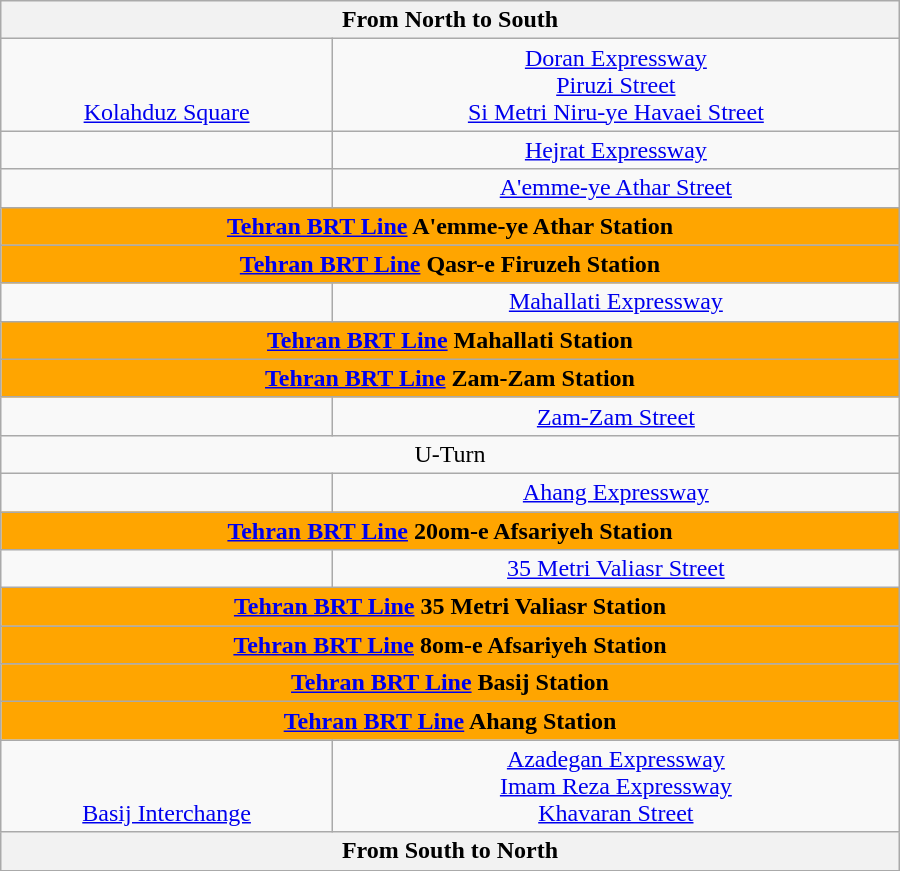<table class="wikitable" style="text-align:center" width="600px">
<tr>
<th text-align="center" colspan="3"> From North to South </th>
</tr>
<tr>
<td><br><br><a href='#'>Kolahduz Square</a></td>
<td> <a href='#'>Doran Expressway</a><br> <a href='#'>Piruzi Street</a><br> <a href='#'>Si Metri Niru-ye Havaei Street</a></td>
</tr>
<tr>
<td></td>
<td> <a href='#'>Hejrat Expressway</a></td>
</tr>
<tr>
<td></td>
<td> <a href='#'>A'emme-ye Athar Street</a></td>
</tr>
<tr>
<td text-align="center" colspan="3" style="background: orange; color: black;"> <strong><a href='#'>Tehran BRT Line</a> A'emme-ye Athar Station</strong></td>
</tr>
<tr>
<td text-align="center" colspan="3" style="background: orange; color: black;"> <strong><a href='#'>Tehran BRT Line</a> Qasr-e Firuzeh Station</strong></td>
</tr>
<tr>
<td></td>
<td> <a href='#'>Mahallati Expressway</a></td>
</tr>
<tr>
<td text-align="center" colspan="3" style="background: orange; color: black;"> <strong><a href='#'>Tehran BRT Line</a> Mahallati Station</strong></td>
</tr>
<tr>
<td text-align="center" colspan="3" style="background: orange; color: black;"> <strong><a href='#'>Tehran BRT Line</a> Zam-Zam Station</strong></td>
</tr>
<tr>
<td></td>
<td> <a href='#'>Zam-Zam Street</a></td>
</tr>
<tr>
<td text-align="center" colspan="3"> U-Turn</td>
</tr>
<tr>
<td></td>
<td> <a href='#'>Ahang Expressway</a></td>
</tr>
<tr>
<td text-align="center" colspan="3" style="background: orange; color: black;"> <strong><a href='#'>Tehran BRT Line</a> 20om-e Afsariyeh Station</strong></td>
</tr>
<tr>
<td></td>
<td> <a href='#'>35 Metri Valiasr Street</a></td>
</tr>
<tr>
<td text-align="center" colspan="3" style="background: orange; color: black;"> <strong><a href='#'>Tehran BRT Line</a> 35 Metri Valiasr Station</strong></td>
</tr>
<tr>
<td text-align="center" colspan="3" style="background: orange; color: black;"> <strong><a href='#'>Tehran BRT Line</a> 8om-e Afsariyeh Station</strong></td>
</tr>
<tr>
<td text-align="center" colspan="3" style="background: orange; color: black;"> <strong><a href='#'>Tehran BRT Line</a> Basij Station</strong></td>
</tr>
<tr>
<td text-align="center" colspan="3" style="background: orange; color: black;"> <strong><a href='#'>Tehran BRT Line</a> Ahang Station</strong></td>
</tr>
<tr>
<td><br><br><a href='#'>Basij Interchange</a></td>
<td> <a href='#'>Azadegan Expressway</a><br>  <a href='#'>Imam Reza Expressway</a><br> <a href='#'>Khavaran Street</a></td>
</tr>
<tr>
<th text-align="center" colspan="3"> From South to North </th>
</tr>
</table>
